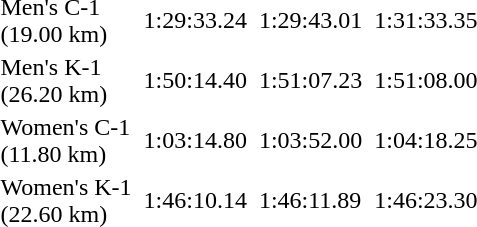<table>
<tr>
<td>Men's C-1<br>(19.00 km)</td>
<td></td>
<td>1:29:33.24</td>
<td></td>
<td>1:29:43.01</td>
<td></td>
<td>1:31:33.35</td>
</tr>
<tr>
<td>Men's K-1<br>(26.20 km)</td>
<td></td>
<td>1:50:14.40</td>
<td></td>
<td>1:51:07.23</td>
<td></td>
<td>1:51:08.00</td>
</tr>
<tr>
<td>Women's C-1<br>(11.80 km)</td>
<td></td>
<td>1:03:14.80</td>
<td></td>
<td>1:03:52.00</td>
<td></td>
<td>1:04:18.25</td>
</tr>
<tr>
<td>Women's K-1<br>(22.60 km)</td>
<td></td>
<td>1:46:10.14</td>
<td></td>
<td>1:46:11.89</td>
<td></td>
<td>1:46:23.30</td>
</tr>
</table>
